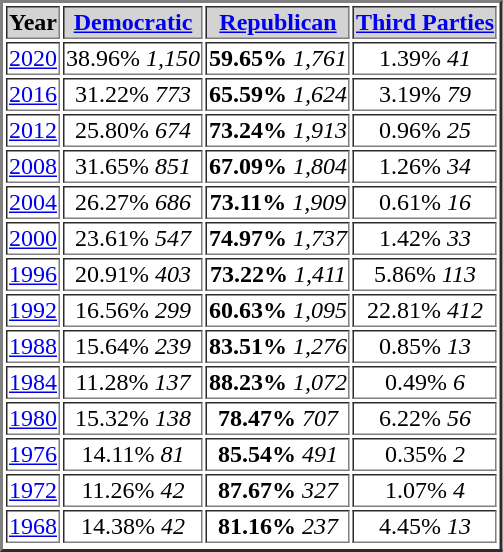<table border = "2">
<tr style="background:lightgrey;">
<th>Year</th>
<th><a href='#'>Democratic</a></th>
<th><a href='#'>Republican</a></th>
<th><a href='#'>Third Parties</a></th>
</tr>
<tr>
<td align="center" ><a href='#'>2020</a></td>
<td align="center" >38.96% <em>1,150</em></td>
<td align="center" ><strong>59.65%</strong> <em>1,761</em></td>
<td align="center" >1.39% <em>41</em></td>
</tr>
<tr>
<td align="center" ><a href='#'>2016</a></td>
<td align="center" >31.22% <em>773</em></td>
<td align="center" ><strong>65.59%</strong> <em>1,624</em></td>
<td align="center" >3.19% <em>79</em></td>
</tr>
<tr>
<td align="center" ><a href='#'>2012</a></td>
<td align="center" >25.80% <em>674</em></td>
<td align="center" ><strong>73.24%</strong> <em>1,913</em></td>
<td align="center" >0.96% <em>25</em></td>
</tr>
<tr>
<td align="center" ><a href='#'>2008</a></td>
<td align="center" >31.65% <em>851</em></td>
<td align="center" ><strong>67.09%</strong> <em>1,804</em></td>
<td align="center" >1.26% <em>34</em></td>
</tr>
<tr>
<td align="center" ><a href='#'>2004</a></td>
<td align="center" >26.27% <em>686</em></td>
<td align="center" ><strong>73.11%</strong> <em>1,909</em></td>
<td align="center" >0.61% <em>16</em></td>
</tr>
<tr>
<td align="center" ><a href='#'>2000</a></td>
<td align="center" >23.61% <em>547</em></td>
<td align="center" ><strong>74.97%</strong> <em>1,737</em></td>
<td align="center" >1.42% <em>33</em></td>
</tr>
<tr>
<td align="center" ><a href='#'>1996</a></td>
<td align="center" >20.91% <em>403</em></td>
<td align="center" ><strong>73.22%</strong> <em>1,411</em></td>
<td align="center" >5.86% <em>113</em></td>
</tr>
<tr>
<td align="center" ><a href='#'>1992</a></td>
<td align="center" >16.56% <em>299</em></td>
<td align="center" ><strong>60.63%</strong> <em>1,095</em></td>
<td align="center" >22.81% <em>412</em></td>
</tr>
<tr>
<td align="center" ><a href='#'>1988</a></td>
<td align="center" >15.64% <em>239</em></td>
<td align="center" ><strong>83.51%</strong> <em>1,276</em></td>
<td align="center" >0.85% <em>13</em></td>
</tr>
<tr>
<td align="center" ><a href='#'>1984</a></td>
<td align="center" >11.28% <em>137</em></td>
<td align="center" ><strong>88.23%</strong> <em>1,072</em></td>
<td align="center" >0.49% <em>6</em></td>
</tr>
<tr>
<td align="center" ><a href='#'>1980</a></td>
<td align="center" >15.32% <em>138</em></td>
<td align="center" ><strong>78.47%</strong> <em>707</em></td>
<td align="center" >6.22% <em>56</em></td>
</tr>
<tr>
<td align="center" ><a href='#'>1976</a></td>
<td align="center" >14.11% <em>81</em></td>
<td align="center" ><strong>85.54%</strong> <em>491</em></td>
<td align="center" >0.35% <em>2</em></td>
</tr>
<tr>
<td align="center" ><a href='#'>1972</a></td>
<td align="center" >11.26% <em>42</em></td>
<td align="center" ><strong>87.67%</strong> <em>327</em></td>
<td align="center" >1.07% <em>4</em></td>
</tr>
<tr>
<td align="center" ><a href='#'>1968</a></td>
<td align="center" >14.38% <em>42</em></td>
<td align="center" ><strong>81.16%</strong> <em>237</em></td>
<td align="center" >4.45% <em>13</em></td>
</tr>
<tr>
</tr>
</table>
